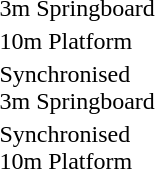<table>
<tr>
<td>3m Springboard</td>
<td></td>
<td></td>
<td></td>
</tr>
<tr>
<td>10m Platform</td>
<td></td>
<td></td>
<td></td>
</tr>
<tr>
<td>Synchronised<br>3m Springboard</td>
<td><br></td>
<td><br></td>
<td><br></td>
</tr>
<tr>
<td>Synchronised<br>10m Platform</td>
<td><br></td>
<td><br></td>
<td><br></td>
</tr>
</table>
